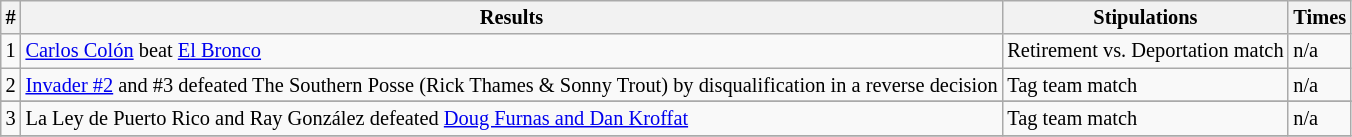<table style="font-size: 85%" class="wikitable sortable">
<tr>
<th><strong>#</strong></th>
<th><strong>Results</strong></th>
<th><strong>Stipulations</strong></th>
<th><strong>Times</strong></th>
</tr>
<tr>
<td>1</td>
<td><a href='#'>Carlos Colón</a> beat <a href='#'>El Bronco</a></td>
<td>Retirement vs. Deportation match</td>
<td>n/a</td>
</tr>
<tr>
<td>2</td>
<td><a href='#'>Invader #2</a> and #3 defeated  The Southern Posse (Rick Thames & Sonny Trout) by disqualification in a reverse decision</td>
<td>Tag team match</td>
<td>n/a</td>
</tr>
<tr>
</tr>
<tr>
<td>3</td>
<td>La Ley de Puerto Rico and Ray González defeated <a href='#'>Doug Furnas and Dan Kroffat</a></td>
<td>Tag team match</td>
<td>n/a</td>
</tr>
<tr>
</tr>
</table>
